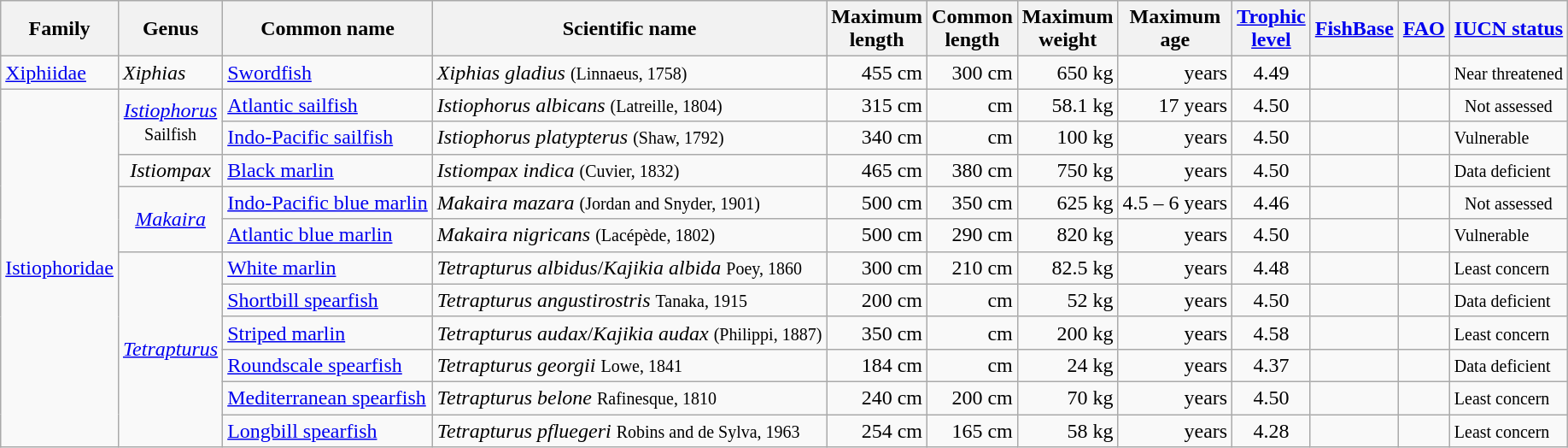<table class="wikitable">
<tr>
<th>Family</th>
<th>Genus</th>
<th>Common name</th>
<th>Scientific name</th>
<th>Maximum<br>length</th>
<th>Common<br>length</th>
<th>Maximum<br>weight</th>
<th>Maximum<br>age</th>
<th><a href='#'>Trophic<br>level</a></th>
<th><a href='#'>FishBase</a></th>
<th><a href='#'>FAO</a></th>
<th><a href='#'>IUCN status</a></th>
</tr>
<tr>
<td><a href='#'>Xiphiidae</a></td>
<td><em>Xiphias</em></td>
<td><a href='#'>Swordfish</a></td>
<td><em>Xiphias gladius</em> <small>(Linnaeus, 1758)</small></td>
<td align="right">455 cm</td>
<td align="right">300 cm</td>
<td align="right">650 kg</td>
<td align="right">years</td>
<td align="center">4.49</td>
<td align="center"></td>
<td align="center"></td>
<td> <small>Near threatened</small></td>
</tr>
<tr>
<td align="center" rowspan=11><a href='#'>Istiophoridae</a></td>
<td align="center" rowspan=2><em><a href='#'>Istiophorus</a></em><br><small>Sailfish</small></td>
<td><a href='#'>Atlantic sailfish</a></td>
<td><em>Istiophorus albicans</em> <small> (Latreille, 1804)</small></td>
<td align="right">315 cm</td>
<td align="right">cm</td>
<td align="right">58.1 kg</td>
<td align="right">17 years</td>
<td align="center">4.50</td>
<td align="center"></td>
<td align="center"></td>
<td align="center"><small>Not assessed</small></td>
</tr>
<tr>
<td><a href='#'>Indo-Pacific sailfish</a></td>
<td><em>Istiophorus platypterus</em> <small>(Shaw, 1792)</small></td>
<td align="right">340 cm</td>
<td align="right">cm</td>
<td align="right">100 kg</td>
<td align="right">years</td>
<td align="center">4.50</td>
<td align="center"></td>
<td align="center"></td>
<td> <small>Vulnerable</small></td>
</tr>
<tr>
<td align="center" rowspan=1><em>Istiompax</em></td>
<td><a href='#'>Black marlin</a></td>
<td><em>Istiompax indica</em> <small>(Cuvier, 1832)</small></td>
<td align="right">465 cm</td>
<td align="right">380 cm</td>
<td align="right">750 kg</td>
<td align="right">years</td>
<td align="center">4.50</td>
<td align="center"></td>
<td align="center"></td>
<td> <small>Data deficient</small></td>
</tr>
<tr>
<td align="center" rowspan=2><em><a href='#'>Makaira</a></em></td>
<td><a href='#'>Indo-Pacific blue marlin</a></td>
<td><em>Makaira mazara</em> <small>(Jordan and Snyder, 1901)</small></td>
<td align="right">500 cm</td>
<td align="right">350 cm</td>
<td align="right">625 kg</td>
<td align="right">4.5 – 6 years</td>
<td align="center">4.46</td>
<td align="center"></td>
<td align="center"></td>
<td align="center"><small>Not assessed</small></td>
</tr>
<tr>
<td><a href='#'>Atlantic blue marlin</a></td>
<td><em>Makaira nigricans</em> <small>(Lacépède, 1802)</small></td>
<td align="right">500 cm</td>
<td align="right">290 cm</td>
<td align="right">820 kg</td>
<td align="right">years</td>
<td align="center">4.50</td>
<td align="center"></td>
<td align="center"></td>
<td> <small>Vulnerable</small></td>
</tr>
<tr>
<td align="center" rowspan=6><em><a href='#'>Tetrapturus</a></em></td>
<td><a href='#'>White marlin</a></td>
<td><em>Tetrapturus albidus</em>/<em>Kajikia albida</em> <small>Poey, 1860</small></td>
<td align="right">300 cm</td>
<td align="right">210 cm</td>
<td align="right">82.5 kg</td>
<td align="right">years</td>
<td align="center">4.48</td>
<td align="center"></td>
<td align="center"></td>
<td> <small>Least concern</small></td>
</tr>
<tr>
<td><a href='#'>Shortbill spearfish</a></td>
<td><em>Tetrapturus angustirostris</em> <small>Tanaka, 1915</small></td>
<td align="right">200 cm</td>
<td align="right">cm</td>
<td align="right">52 kg</td>
<td align="right">years</td>
<td align="center">4.50</td>
<td align="center"></td>
<td align="center"></td>
<td> <small>Data deficient</small></td>
</tr>
<tr>
<td><a href='#'>Striped marlin</a></td>
<td><em>Tetrapturus audax</em>/<em>Kajikia audax</em> <small>(Philippi, 1887)</small></td>
<td align="right">350 cm</td>
<td align="right">cm</td>
<td align="right">200 kg</td>
<td align="right">years</td>
<td align="center">4.58</td>
<td align="center"></td>
<td align="center"></td>
<td> <small>Least concern</small></td>
</tr>
<tr>
<td><a href='#'>Roundscale spearfish</a></td>
<td><em>Tetrapturus georgii</em> <small>Lowe, 1841</small></td>
<td align="right">184 cm</td>
<td align="right">cm</td>
<td align="right">24 kg</td>
<td align="right">years</td>
<td align="center">4.37</td>
<td align="center"></td>
<td align="center"></td>
<td> <small>Data deficient</small></td>
</tr>
<tr>
<td><a href='#'>Mediterranean spearfish</a></td>
<td><em>Tetrapturus belone</em> <small>Rafinesque, 1810</small></td>
<td align="right">240 cm</td>
<td align="right">200 cm</td>
<td align="right">70 kg</td>
<td align="right">years</td>
<td align="center">4.50</td>
<td align="center"></td>
<td align="center"></td>
<td> <small>Least concern</small></td>
</tr>
<tr>
<td><a href='#'>Longbill spearfish</a></td>
<td><em>Tetrapturus pfluegeri</em> <small>Robins and de Sylva, 1963</small></td>
<td align="right">254 cm</td>
<td align="right">165 cm</td>
<td align="right">58 kg</td>
<td align="right">years</td>
<td align="center">4.28</td>
<td align="center"></td>
<td align="center"></td>
<td> <small>Least concern</small></td>
</tr>
</table>
